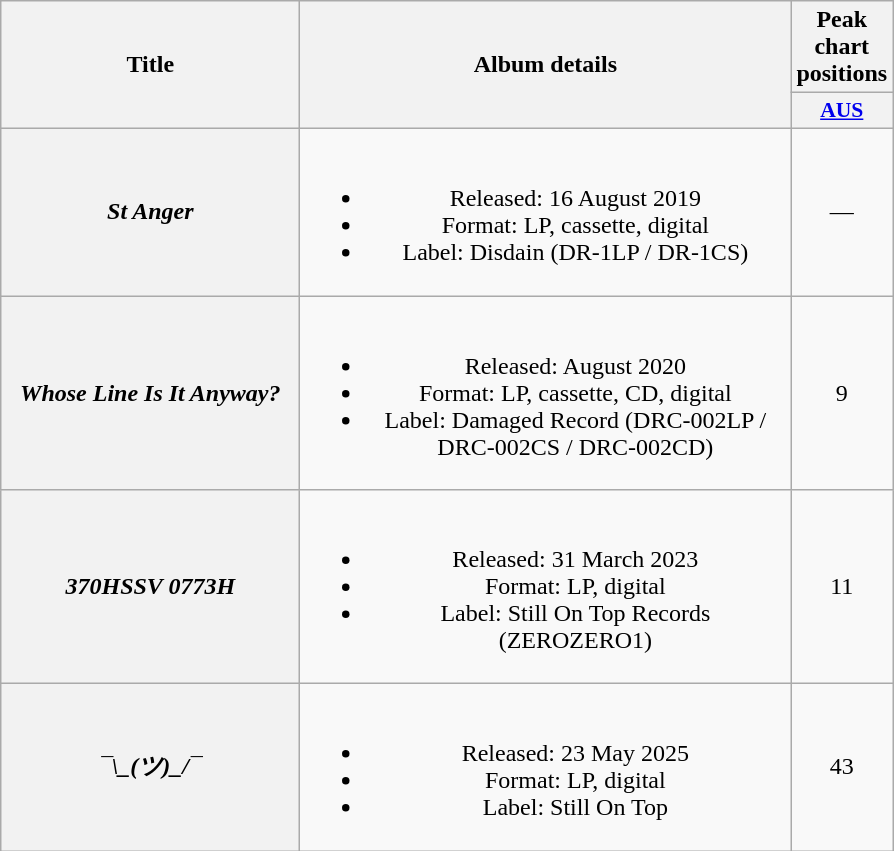<table class="wikitable plainrowheaders" style="text-align:center;" border="1">
<tr>
<th scope="col" rowspan="2" style="width:12em;">Title</th>
<th scope="col" rowspan="2" style="width:20em;">Album details</th>
<th scope="col" colspan="1">Peak chart positions</th>
</tr>
<tr>
<th scope="col" style="width:3em; font-size:90%"><a href='#'>AUS</a><br></th>
</tr>
<tr>
<th scope="row"><em>St Anger</em></th>
<td><br><ul><li>Released: 16 August 2019</li><li>Format: LP, cassette, digital</li><li>Label: Disdain (DR-1LP / DR-1CS)</li></ul></td>
<td>—</td>
</tr>
<tr>
<th scope="row"><em>Whose Line Is It Anyway?</em></th>
<td><br><ul><li>Released: August 2020</li><li>Format: LP, cassette, CD, digital</li><li>Label: Damaged Record (DRC-002LP / DRC-002CS / DRC-002CD)</li></ul></td>
<td>9</td>
</tr>
<tr>
<th scope="row"><em>370HSSV 0773H</em></th>
<td><br><ul><li>Released: 31 March 2023</li><li>Format: LP, digital</li><li>Label: Still On Top Records (ZEROZERO1)</li></ul></td>
<td>11</td>
</tr>
<tr>
<th scope="row"><em>¯\_(ツ)_/¯</em></th>
<td><br><ul><li>Released: 23 May 2025</li><li>Format: LP, digital</li><li>Label: Still On Top</li></ul></td>
<td>43<br></td>
</tr>
</table>
